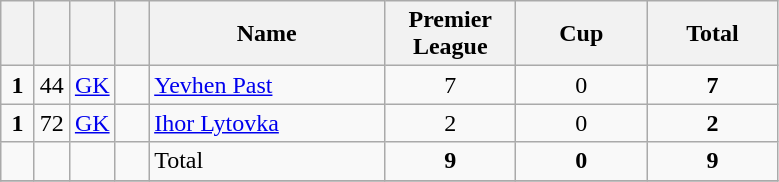<table class="wikitable" style="text-align:center">
<tr>
<th width=15></th>
<th width=15></th>
<th width=15></th>
<th width=15></th>
<th width=150>Name</th>
<th width=80><strong>Premier League</strong></th>
<th width=80><strong>Cup</strong></th>
<th width=80>Total</th>
</tr>
<tr>
<td><strong>1</strong></td>
<td>44</td>
<td><a href='#'>GK</a></td>
<td></td>
<td align=left><a href='#'>Yevhen Past</a></td>
<td>7</td>
<td>0</td>
<td><strong>7</strong></td>
</tr>
<tr>
<td><strong>1</strong></td>
<td>72</td>
<td><a href='#'>GK</a></td>
<td></td>
<td align=left><a href='#'>Ihor Lytovka</a></td>
<td>2</td>
<td>0</td>
<td><strong>2</strong></td>
</tr>
<tr>
<td></td>
<td></td>
<td></td>
<td></td>
<td align=left>Total</td>
<td><strong>9</strong></td>
<td><strong>0</strong></td>
<td><strong>9</strong></td>
</tr>
<tr>
</tr>
</table>
